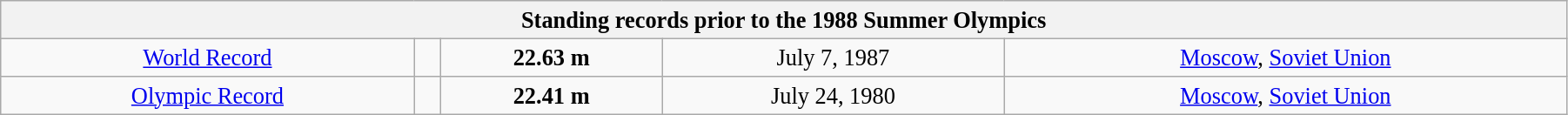<table class="wikitable" style=" text-align:center; font-size:110%;" width="95%">
<tr>
<th colspan="5">Standing records prior to the 1988 Summer Olympics</th>
</tr>
<tr>
<td><a href='#'>World Record</a></td>
<td></td>
<td><strong>22.63 m </strong></td>
<td>July 7, 1987</td>
<td> <a href='#'>Moscow</a>, <a href='#'>Soviet Union</a></td>
</tr>
<tr>
<td><a href='#'>Olympic Record</a></td>
<td></td>
<td><strong>22.41 m </strong></td>
<td>July 24, 1980</td>
<td> <a href='#'>Moscow</a>, <a href='#'>Soviet Union</a></td>
</tr>
</table>
